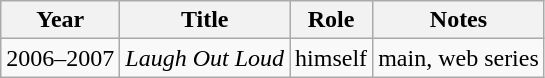<table class="wikitable sortable">
<tr>
<th>Year</th>
<th>Title</th>
<th>Role</th>
<th>Notes</th>
</tr>
<tr>
<td>2006–2007</td>
<td><em>Laugh Out Loud</em></td>
<td>himself</td>
<td>main, web series</td>
</tr>
</table>
